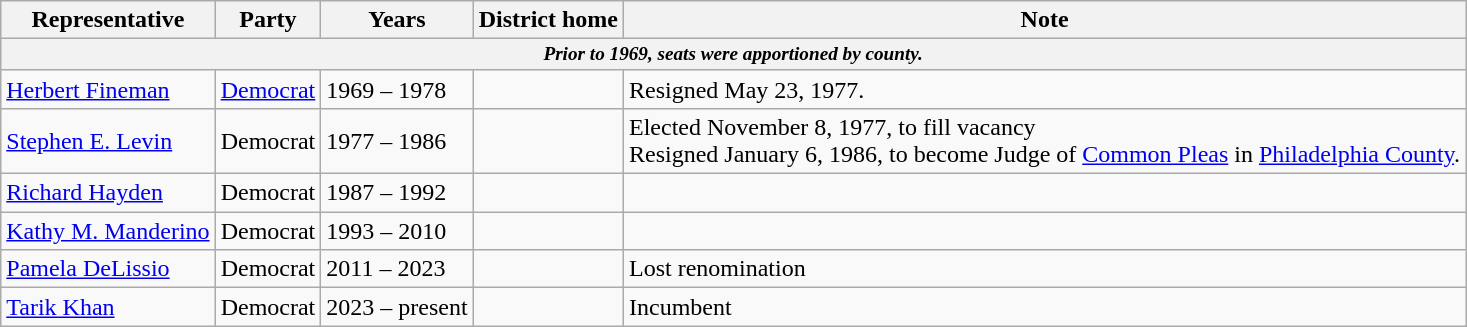<table class=wikitable>
<tr valign=bottom>
<th>Representative</th>
<th>Party</th>
<th>Years</th>
<th>District home</th>
<th>Note</th>
</tr>
<tr>
<th colspan=5 style="font-size: 80%;"><em>Prior to 1969, seats were apportioned by county.</em></th>
</tr>
<tr>
<td><a href='#'>Herbert Fineman</a></td>
<td><a href='#'>Democrat</a></td>
<td>1969 – 1978</td>
<td></td>
<td>Resigned May 23, 1977.</td>
</tr>
<tr>
<td><a href='#'>Stephen E. Levin</a></td>
<td>Democrat</td>
<td>1977 – 1986</td>
<td></td>
<td>Elected November 8, 1977, to fill vacancy<br>Resigned January 6, 1986, to become Judge of <a href='#'>Common Pleas</a> in <a href='#'>Philadelphia County</a>.</td>
</tr>
<tr>
<td><a href='#'>Richard Hayden</a></td>
<td>Democrat</td>
<td>1987 – 1992</td>
<td></td>
<td></td>
</tr>
<tr>
<td><a href='#'>Kathy M. Manderino</a></td>
<td>Democrat</td>
<td>1993 – 2010</td>
<td></td>
<td></td>
</tr>
<tr>
<td><a href='#'>Pamela DeLissio</a></td>
<td>Democrat</td>
<td>2011 – 2023</td>
<td></td>
<td>Lost renomination</td>
</tr>
<tr>
<td><a href='#'>Tarik Khan</a></td>
<td>Democrat</td>
<td>2023 – present</td>
<td></td>
<td>Incumbent</td>
</tr>
</table>
